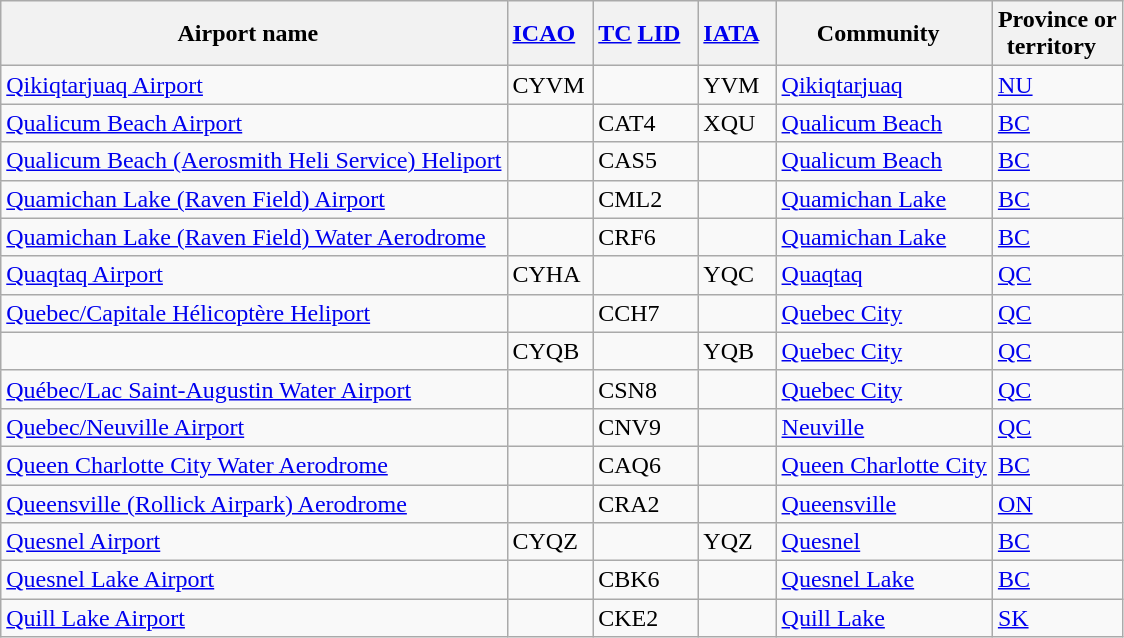<table class="wikitable sortable" style="width:auto;">
<tr>
<th width="*">Airport name  </th>
<th width="*"><a href='#'>ICAO</a>  </th>
<th width="*"><a href='#'>TC</a> <a href='#'>LID</a>  </th>
<th width="*"><a href='#'>IATA</a>  </th>
<th width="*">Community  </th>
<th width="*">Province or<br>territory  </th>
</tr>
<tr>
<td><a href='#'>Qikiqtarjuaq Airport</a></td>
<td>CYVM</td>
<td></td>
<td>YVM</td>
<td><a href='#'>Qikiqtarjuaq</a></td>
<td><a href='#'>NU</a></td>
</tr>
<tr>
<td><a href='#'>Qualicum Beach Airport</a></td>
<td></td>
<td>CAT4</td>
<td>XQU</td>
<td><a href='#'>Qualicum Beach</a></td>
<td><a href='#'>BC</a></td>
</tr>
<tr>
<td><a href='#'>Qualicum Beach (Aerosmith Heli Service) Heliport</a></td>
<td></td>
<td>CAS5</td>
<td></td>
<td><a href='#'>Qualicum Beach</a></td>
<td><a href='#'>BC</a></td>
</tr>
<tr>
<td><a href='#'>Quamichan Lake (Raven Field) Airport</a></td>
<td></td>
<td>CML2</td>
<td></td>
<td><a href='#'>Quamichan Lake</a></td>
<td><a href='#'>BC</a></td>
</tr>
<tr>
<td><a href='#'>Quamichan Lake (Raven Field) Water Aerodrome</a></td>
<td></td>
<td>CRF6</td>
<td></td>
<td><a href='#'>Quamichan Lake</a></td>
<td><a href='#'>BC</a></td>
</tr>
<tr>
<td><a href='#'>Quaqtaq Airport</a></td>
<td>CYHA</td>
<td></td>
<td>YQC</td>
<td><a href='#'>Quaqtaq</a></td>
<td><a href='#'>QC</a></td>
</tr>
<tr>
<td><a href='#'>Quebec/Capitale Hélicoptère Heliport</a></td>
<td></td>
<td>CCH7</td>
<td></td>
<td><a href='#'>Quebec City</a></td>
<td><a href='#'>QC</a></td>
</tr>
<tr>
<td></td>
<td>CYQB</td>
<td></td>
<td>YQB</td>
<td><a href='#'>Quebec City</a></td>
<td><a href='#'>QC</a></td>
</tr>
<tr>
<td><a href='#'>Québec/Lac Saint-Augustin Water Airport</a></td>
<td></td>
<td>CSN8</td>
<td></td>
<td><a href='#'>Quebec City</a></td>
<td><a href='#'>QC</a></td>
</tr>
<tr>
<td><a href='#'>Quebec/Neuville Airport</a></td>
<td></td>
<td>CNV9</td>
<td></td>
<td><a href='#'>Neuville</a></td>
<td><a href='#'>QC</a></td>
</tr>
<tr>
<td><a href='#'>Queen Charlotte City Water Aerodrome</a></td>
<td></td>
<td>CAQ6</td>
<td></td>
<td><a href='#'>Queen Charlotte City</a></td>
<td><a href='#'>BC</a></td>
</tr>
<tr>
<td><a href='#'>Queensville (Rollick Airpark) Aerodrome</a></td>
<td></td>
<td>CRA2</td>
<td></td>
<td><a href='#'>Queensville</a></td>
<td><a href='#'>ON</a></td>
</tr>
<tr>
<td><a href='#'>Quesnel Airport</a></td>
<td>CYQZ</td>
<td></td>
<td>YQZ</td>
<td><a href='#'>Quesnel</a></td>
<td><a href='#'>BC</a></td>
</tr>
<tr>
<td><a href='#'>Quesnel Lake Airport</a></td>
<td></td>
<td>CBK6</td>
<td></td>
<td><a href='#'>Quesnel Lake</a></td>
<td><a href='#'>BC</a></td>
</tr>
<tr>
<td><a href='#'>Quill Lake Airport</a></td>
<td></td>
<td>CKE2</td>
<td></td>
<td><a href='#'>Quill Lake</a></td>
<td><a href='#'>SK</a></td>
</tr>
</table>
